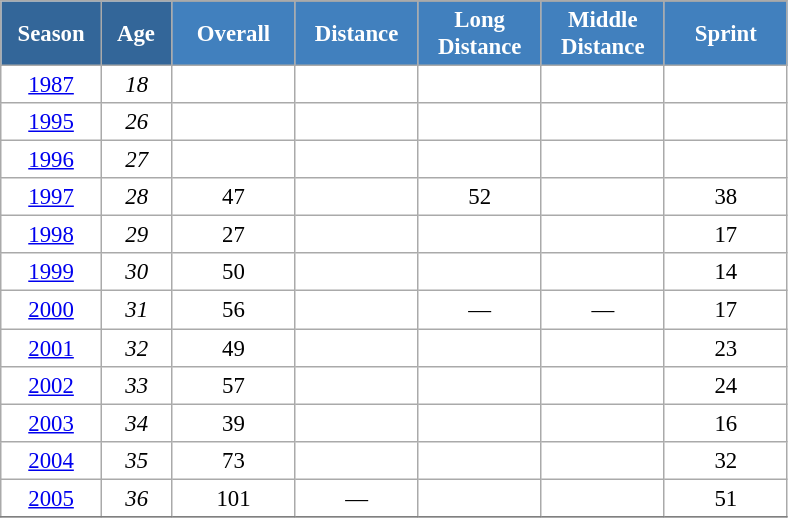<table class="wikitable" style="font-size:95%; text-align:center; border:grey solid 1px; border-collapse:collapse; background:#ffffff;">
<tr>
<th style="background-color:#369; color:white; width:60px;" rowspan="2"> Season </th>
<th style="background-color:#369; color:white; width:40px;" rowspan="2"> Age </th>
</tr>
<tr>
<th style="background-color:#4180be; color:white; width:75px;">Overall</th>
<th style="background-color:#4180be; color:white; width:75px;">Distance</th>
<th style="background-color:#4180be; color:white; width:75px;">Long Distance</th>
<th style="background-color:#4180be; color:white; width:75px;">Middle Distance</th>
<th style="background-color:#4180be; color:white; width:75px;">Sprint</th>
</tr>
<tr>
<td><a href='#'>1987</a></td>
<td><em>18</em></td>
<td></td>
<td></td>
<td></td>
<td></td>
<td></td>
</tr>
<tr>
<td><a href='#'>1995</a></td>
<td><em>26</em></td>
<td></td>
<td></td>
<td></td>
<td></td>
<td></td>
</tr>
<tr>
<td><a href='#'>1996</a></td>
<td><em>27</em></td>
<td></td>
<td></td>
<td></td>
<td></td>
<td></td>
</tr>
<tr>
<td><a href='#'>1997</a></td>
<td><em>28</em></td>
<td>47</td>
<td></td>
<td>52</td>
<td></td>
<td>38</td>
</tr>
<tr>
<td><a href='#'>1998</a></td>
<td><em>29</em></td>
<td>27</td>
<td></td>
<td></td>
<td></td>
<td>17</td>
</tr>
<tr>
<td><a href='#'>1999</a></td>
<td><em>30</em></td>
<td>50</td>
<td></td>
<td></td>
<td></td>
<td>14</td>
</tr>
<tr>
<td><a href='#'>2000</a></td>
<td><em>31</em></td>
<td>56</td>
<td></td>
<td>—</td>
<td>—</td>
<td>17</td>
</tr>
<tr>
<td><a href='#'>2001</a></td>
<td><em>32</em></td>
<td>49</td>
<td></td>
<td></td>
<td></td>
<td>23</td>
</tr>
<tr>
<td><a href='#'>2002</a></td>
<td><em>33</em></td>
<td>57</td>
<td></td>
<td></td>
<td></td>
<td>24</td>
</tr>
<tr>
<td><a href='#'>2003</a></td>
<td><em>34</em></td>
<td>39</td>
<td></td>
<td></td>
<td></td>
<td>16</td>
</tr>
<tr>
<td><a href='#'>2004</a></td>
<td><em>35</em></td>
<td>73</td>
<td></td>
<td></td>
<td></td>
<td>32</td>
</tr>
<tr>
<td><a href='#'>2005</a></td>
<td><em>36</em></td>
<td>101</td>
<td>—</td>
<td></td>
<td></td>
<td>51</td>
</tr>
<tr>
</tr>
</table>
